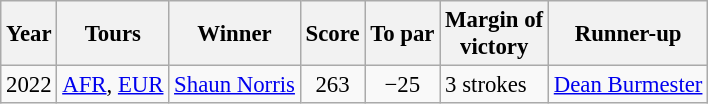<table class="wikitable" style="font-size:95%">
<tr>
<th>Year</th>
<th>Tours</th>
<th>Winner</th>
<th>Score</th>
<th>To par</th>
<th>Margin of<br>victory</th>
<th>Runner-up</th>
</tr>
<tr>
<td>2022</td>
<td><a href='#'>AFR</a>, <a href='#'>EUR</a></td>
<td> <a href='#'>Shaun Norris</a></td>
<td align=center>263</td>
<td align=center>−25</td>
<td>3 strokes</td>
<td> <a href='#'>Dean Burmester</a></td>
</tr>
</table>
